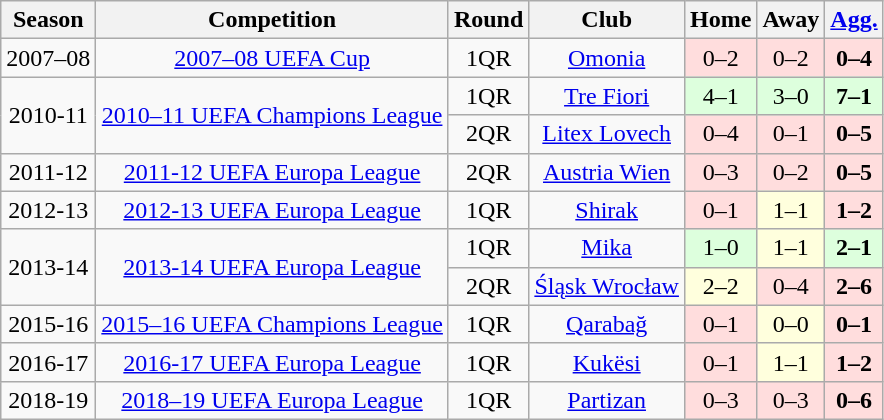<table class="wikitable" style="text-align:center">
<tr>
<th>Season</th>
<th>Competition</th>
<th>Round</th>
<th>Club</th>
<th>Home</th>
<th>Away</th>
<th><a href='#'>Agg.</a></th>
</tr>
<tr>
<td>2007–08</td>
<td><a href='#'>2007–08 UEFA Cup</a></td>
<td>1QR</td>
<td> <a href='#'>Omonia</a></td>
<td bgcolor="#fdd">0–2</td>
<td bgcolor="#fdd">0–2</td>
<td bgcolor="#fdd"><strong>0–4</strong></td>
</tr>
<tr>
<td rowspan="2">2010-11</td>
<td rowspan="2"><a href='#'>2010–11 UEFA Champions League</a></td>
<td>1QR</td>
<td> <a href='#'>Tre Fiori</a></td>
<td bgcolor="#dfd">4–1</td>
<td bgcolor="#dfd">3–0</td>
<td bgcolor="#dfd"><strong>7–1</strong></td>
</tr>
<tr>
<td>2QR</td>
<td> <a href='#'>Litex Lovech</a></td>
<td bgcolor="#fdd">0–4</td>
<td bgcolor="#fdd">0–1</td>
<td bgcolor="#fdd"><strong>0–5</strong></td>
</tr>
<tr>
<td>2011-12</td>
<td><a href='#'>2011-12 UEFA Europa League</a></td>
<td>2QR</td>
<td> <a href='#'>Austria Wien</a></td>
<td bgcolor="#fdd">0–3</td>
<td bgcolor="#fdd">0–2</td>
<td bgcolor="#fdd"><strong>0–5</strong></td>
</tr>
<tr>
<td>2012-13</td>
<td><a href='#'>2012-13 UEFA Europa League</a></td>
<td>1QR</td>
<td> <a href='#'>Shirak</a></td>
<td bgcolor="#fdd">0–1</td>
<td bgcolor="#ffd">1–1</td>
<td bgcolor="#fdd"><strong>1–2</strong></td>
</tr>
<tr>
<td rowspan="2">2013-14</td>
<td rowspan="2"><a href='#'>2013-14 UEFA Europa League</a></td>
<td>1QR</td>
<td> <a href='#'>Mika</a></td>
<td bgcolor="#dfd">1–0</td>
<td bgcolor="#ffd">1–1</td>
<td bgcolor="#dfd"><strong>2–1</strong></td>
</tr>
<tr>
<td>2QR</td>
<td> <a href='#'>Śląsk Wrocław</a></td>
<td bgcolor="#ffd">2–2</td>
<td bgcolor="#fdd">0–4</td>
<td bgcolor="#fdd"><strong>2–6</strong></td>
</tr>
<tr>
<td>2015-16</td>
<td><a href='#'>2015–16 UEFA Champions League</a></td>
<td>1QR</td>
<td> <a href='#'>Qarabağ</a></td>
<td bgcolor="#fdd">0–1</td>
<td bgcolor="#ffd">0–0</td>
<td bgcolor="#fdd"><strong>0–1</strong></td>
</tr>
<tr>
<td>2016-17</td>
<td><a href='#'>2016-17 UEFA Europa League</a></td>
<td>1QR</td>
<td> <a href='#'>Kukësi</a></td>
<td bgcolor="#fdd">0–1</td>
<td bgcolor="#ffd">1–1</td>
<td bgcolor="#fdd"><strong>1–2</strong></td>
</tr>
<tr>
<td>2018-19</td>
<td><a href='#'>2018–19 UEFA Europa League</a></td>
<td>1QR</td>
<td> <a href='#'>Partizan</a></td>
<td bgcolor="#fdd">0–3</td>
<td bgcolor="#fdd">0–3</td>
<td bgcolor="#fdd"><strong>0–6</strong></td>
</tr>
</table>
